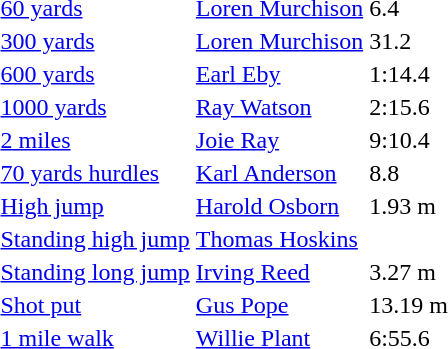<table>
<tr>
<td><a href='#'>60 yards</a></td>
<td><a href='#'>Loren Murchison</a></td>
<td>6.4</td>
<td></td>
<td></td>
<td></td>
<td></td>
</tr>
<tr>
<td><a href='#'>300 yards</a></td>
<td><a href='#'>Loren Murchison</a></td>
<td>31.2</td>
<td></td>
<td></td>
<td></td>
<td></td>
</tr>
<tr>
<td><a href='#'>600 yards</a></td>
<td><a href='#'>Earl Eby</a></td>
<td>1:14.4</td>
<td></td>
<td></td>
<td></td>
<td></td>
</tr>
<tr>
<td><a href='#'>1000 yards</a></td>
<td><a href='#'>Ray Watson</a></td>
<td>2:15.6</td>
<td></td>
<td></td>
<td></td>
<td></td>
</tr>
<tr>
<td><a href='#'>2 miles</a></td>
<td><a href='#'>Joie Ray</a></td>
<td>9:10.4</td>
<td></td>
<td></td>
<td></td>
<td></td>
</tr>
<tr>
<td><a href='#'>70 yards hurdles</a></td>
<td><a href='#'>Karl Anderson</a></td>
<td>8.8</td>
<td></td>
<td></td>
<td></td>
<td></td>
</tr>
<tr>
<td><a href='#'>High jump</a></td>
<td><a href='#'>Harold Osborn</a></td>
<td>1.93 m</td>
<td></td>
<td></td>
<td></td>
<td></td>
</tr>
<tr>
<td><a href='#'>Standing high jump</a></td>
<td><a href='#'>Thomas Hoskins</a></td>
<td></td>
<td></td>
<td></td>
<td></td>
<td></td>
</tr>
<tr>
<td><a href='#'>Standing long jump</a></td>
<td><a href='#'>Irving Reed</a></td>
<td>3.27 m</td>
<td></td>
<td></td>
<td></td>
<td></td>
</tr>
<tr>
<td><a href='#'>Shot put</a></td>
<td><a href='#'>Gus Pope</a></td>
<td>13.19 m</td>
<td></td>
<td></td>
<td></td>
<td></td>
</tr>
<tr>
<td><a href='#'>1 mile walk</a></td>
<td><a href='#'>Willie Plant</a></td>
<td>6:55.6</td>
<td></td>
<td></td>
<td></td>
<td></td>
</tr>
</table>
